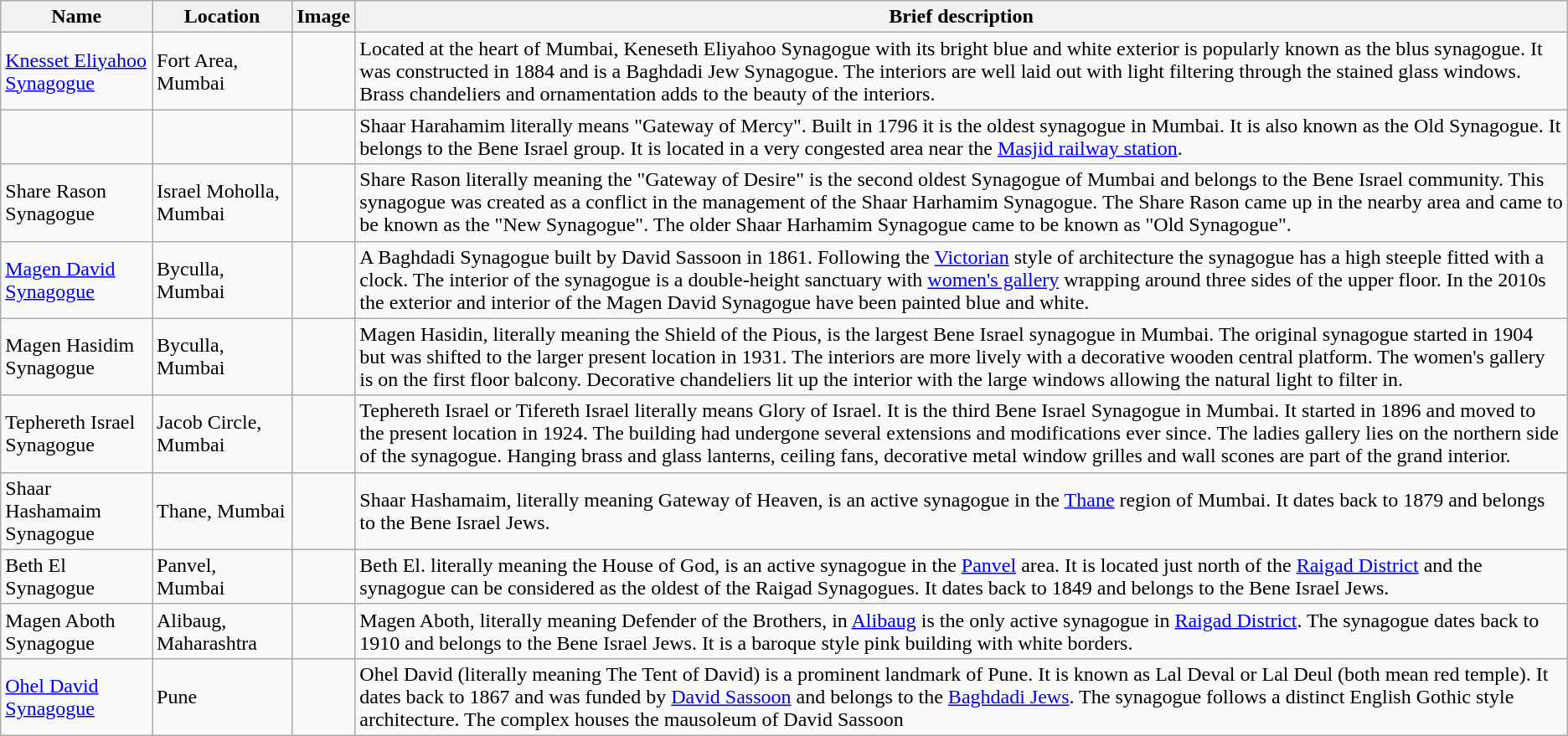<table class="wikitable">
<tr>
<th>Name</th>
<th>Location</th>
<th>Image</th>
<th>Brief description</th>
</tr>
<tr>
<td><a href='#'>Knesset Eliyahoo Synagogue</a></td>
<td>Fort Area, Mumbai</td>
<td></td>
<td>Located at the heart of Mumbai, Keneseth Eliyahoo Synagogue with its bright blue and white exterior is popularly known as the blus synagogue. It was constructed in 1884 and is a Baghdadi Jew Synagogue. The interiors are well laid out with light filtering through the stained glass windows. Brass chandeliers and ornamentation adds to the beauty of the interiors.</td>
</tr>
<tr>
<td></td>
<td></td>
<td></td>
<td>Shaar Harahamim literally means "Gateway of Mercy". Built in 1796 it is the oldest synagogue in Mumbai. It is also known as the Old Synagogue. It belongs to the Bene Israel group. It is located in a very congested area near the <a href='#'>Masjid railway station</a>.</td>
</tr>
<tr>
<td>Share Rason Synagogue</td>
<td>Israel Moholla, Mumbai</td>
<td></td>
<td>Share Rason literally meaning the "Gateway of Desire" is the second oldest Synagogue of Mumbai and belongs to the Bene Israel community. This synagogue was created as a conflict in the management of the Shaar Harhamim Synagogue. The Share Rason came up in the nearby area and came to be known as the "New Synagogue". The older Shaar Harhamim Synagogue came to be known as "Old Synagogue".</td>
</tr>
<tr>
<td><a href='#'>Magen David Synagogue</a></td>
<td>Byculla, Mumbai</td>
<td></td>
<td>A Baghdadi Synagogue built by David Sassoon in 1861. Following the <a href='#'>Victorian</a> style of architecture the synagogue has a high steeple fitted with a clock. The interior of the synagogue is a double-height sanctuary with <a href='#'>women's gallery</a> wrapping around three sides of the upper floor. In the 2010s the exterior and interior of the Magen David Synagogue have been painted blue and white.</td>
</tr>
<tr>
<td>Magen Hasidim Synagogue</td>
<td>Byculla, Mumbai</td>
<td></td>
<td>Magen Hasidin, literally meaning the Shield of the Pious, is the largest Bene Israel synagogue in Mumbai. The original synagogue started in 1904 but was shifted to the larger present location in 1931. The interiors are more lively with a decorative wooden central platform. The women's gallery is on the first floor balcony. Decorative chandeliers lit up the interior with the large windows allowing the natural light to filter in.</td>
</tr>
<tr>
<td>Tephereth Israel Synagogue</td>
<td>Jacob Circle, Mumbai</td>
<td></td>
<td>Tephereth Israel or Tifereth Israel literally means Glory of Israel. It is the third Bene Israel Synagogue in Mumbai. It started in 1896 and moved to the present location in 1924. The building had undergone several extensions and modifications ever since. The ladies gallery lies on the northern side of the synagogue. Hanging brass and glass lanterns, ceiling fans, decorative metal window grilles and wall scones are part of the grand interior.</td>
</tr>
<tr>
<td>Shaar Hashamaim Synagogue</td>
<td>Thane, Mumbai</td>
<td></td>
<td>Shaar Hashamaim, literally meaning Gateway of Heaven, is an active synagogue in the <a href='#'>Thane</a> region of Mumbai. It dates back to 1879 and belongs to the Bene Israel Jews.</td>
</tr>
<tr>
<td>Beth El Synagogue</td>
<td>Panvel, Mumbai</td>
<td></td>
<td>Beth El. literally meaning the House of God, is an active synagogue in the <a href='#'>Panvel</a> area. It is located just north of the <a href='#'>Raigad District</a> and the synagogue can be considered as the oldest of the Raigad Synagogues. It dates back to 1849 and belongs to the Bene Israel Jews.</td>
</tr>
<tr>
<td>Magen Aboth Synagogue</td>
<td>Alibaug, Maharashtra</td>
<td></td>
<td>Magen Aboth, literally meaning Defender of the Brothers, in <a href='#'>Alibaug</a> is the only active synagogue in <a href='#'>Raigad District</a>. The synagogue dates back to 1910 and belongs to the Bene Israel Jews. It is a baroque style pink building with white borders.</td>
</tr>
<tr>
<td><a href='#'>Ohel David Synagogue</a></td>
<td>Pune</td>
<td></td>
<td>Ohel David (literally meaning The Tent of David) is a prominent landmark of Pune. It is known as Lal Deval or Lal Deul (both mean red temple). It dates back to 1867 and was funded by <a href='#'>David Sassoon</a> and belongs to the <a href='#'>Baghdadi Jews</a>. The synagogue follows a distinct English Gothic style architecture. The complex houses the mausoleum of David Sassoon </td>
</tr>
</table>
